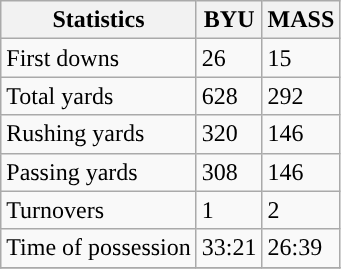<table class="wikitable">
<tr>
<th>Statistics</th>
<th>BYU</th>
<th>MASS</th>
</tr>
<tr>
<td>First downs</td>
<td>26</td>
<td>15</td>
</tr>
<tr>
<td>Total yards</td>
<td>628</td>
<td>292</td>
</tr>
<tr>
<td>Rushing yards</td>
<td>320</td>
<td>146</td>
</tr>
<tr>
<td>Passing yards</td>
<td>308</td>
<td>146</td>
</tr>
<tr>
<td>Turnovers</td>
<td>1</td>
<td>2</td>
</tr>
<tr>
<td>Time of possession</td>
<td>33:21</td>
<td>26:39</td>
</tr>
<tr>
</tr>
</table>
